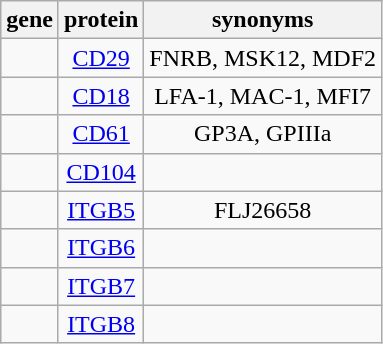<table class="wikitable" style="text-align:center; float:left; margin-right:1em;">
<tr>
<th>gene</th>
<th>protein</th>
<th>synonyms</th>
</tr>
<tr>
<td></td>
<td><a href='#'>CD29</a></td>
<td>FNRB, MSK12, MDF2</td>
</tr>
<tr>
<td></td>
<td><a href='#'>CD18</a></td>
<td>LFA-1, MAC-1, MFI7</td>
</tr>
<tr>
<td></td>
<td><a href='#'>CD61</a></td>
<td>GP3A, GPIIIa</td>
</tr>
<tr>
<td></td>
<td><a href='#'>CD104</a></td>
<td></td>
</tr>
<tr>
<td></td>
<td><a href='#'>ITGB5</a></td>
<td>FLJ26658</td>
</tr>
<tr>
<td></td>
<td><a href='#'>ITGB6</a></td>
<td></td>
</tr>
<tr>
<td></td>
<td><a href='#'>ITGB7</a></td>
<td></td>
</tr>
<tr>
<td></td>
<td><a href='#'>ITGB8</a></td>
<td></td>
</tr>
</table>
